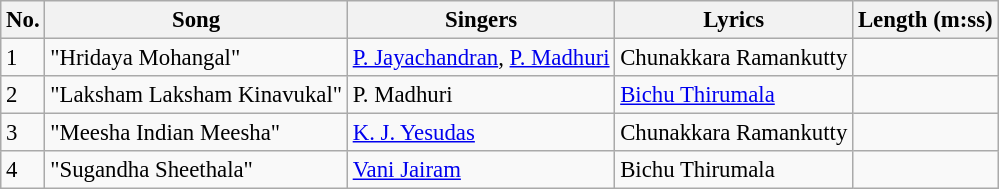<table class="wikitable" style="font-size:95%;">
<tr>
<th>No.</th>
<th>Song</th>
<th>Singers</th>
<th>Lyrics</th>
<th>Length (m:ss)</th>
</tr>
<tr>
<td>1</td>
<td>"Hridaya Mohangal"</td>
<td><a href='#'>P. Jayachandran</a>, <a href='#'>P. Madhuri</a></td>
<td>Chunakkara Ramankutty</td>
<td></td>
</tr>
<tr>
<td>2</td>
<td>"Laksham Laksham Kinavukal"</td>
<td>P. Madhuri</td>
<td><a href='#'>Bichu Thirumala</a></td>
<td></td>
</tr>
<tr>
<td>3</td>
<td>"Meesha Indian Meesha"</td>
<td><a href='#'>K. J. Yesudas</a></td>
<td>Chunakkara Ramankutty</td>
<td></td>
</tr>
<tr>
<td>4</td>
<td>"Sugandha Sheethala"</td>
<td><a href='#'>Vani Jairam</a></td>
<td>Bichu Thirumala</td>
<td></td>
</tr>
</table>
